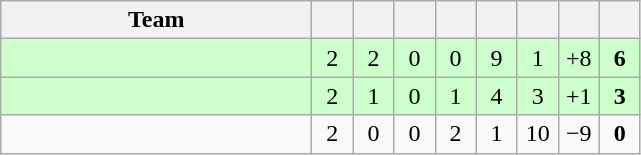<table class=wikitable style="text-align:center">
<tr>
<th width=200>Team</th>
<th width=20></th>
<th width=20></th>
<th width=20></th>
<th width=20></th>
<th width=20></th>
<th width=20></th>
<th width=20></th>
<th width=20></th>
</tr>
<tr bgcolor=#ccffcc>
<td align=left></td>
<td>2</td>
<td>2</td>
<td>0</td>
<td>0</td>
<td>9</td>
<td>1</td>
<td>+8</td>
<td><strong>6</strong></td>
</tr>
<tr bgcolor=#ccffcc>
<td align=left></td>
<td>2</td>
<td>1</td>
<td>0</td>
<td>1</td>
<td>4</td>
<td>3</td>
<td>+1</td>
<td><strong>3</strong></td>
</tr>
<tr>
<td align=left></td>
<td>2</td>
<td>0</td>
<td>0</td>
<td>2</td>
<td>1</td>
<td>10</td>
<td>−9</td>
<td><strong>0</strong></td>
</tr>
</table>
